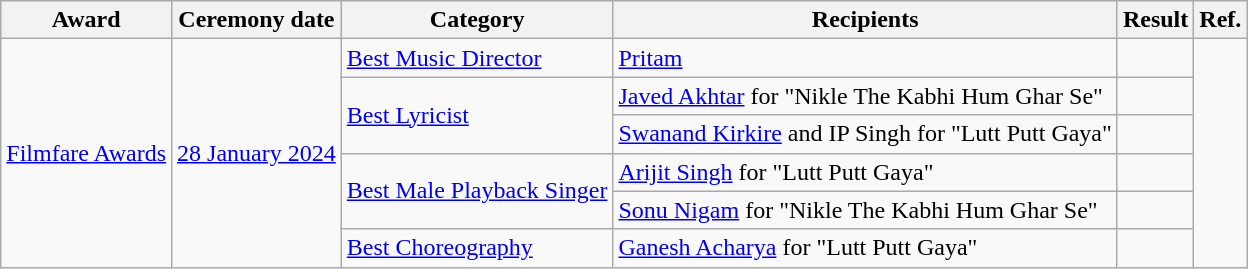<table class="wikitable">
<tr>
<th>Award</th>
<th>Ceremony date</th>
<th>Category</th>
<th>Recipients</th>
<th>Result</th>
<th>Ref.</th>
</tr>
<tr>
<td rowspan="6"><a href='#'>Filmfare Awards</a></td>
<td rowspan="6"><a href='#'>28 January 2024</a></td>
<td><a href='#'>Best Music Director</a></td>
<td><a href='#'>Pritam</a></td>
<td></td>
<td rowspan="6"></td>
</tr>
<tr>
<td rowspan="2"><a href='#'>Best Lyricist</a></td>
<td><a href='#'>Javed Akhtar</a> for "Nikle The Kabhi Hum Ghar Se"</td>
<td></td>
</tr>
<tr>
<td><a href='#'>Swanand Kirkire</a> and IP Singh for "Lutt Putt Gaya"</td>
<td></td>
</tr>
<tr>
<td rowspan="2"><a href='#'>Best Male Playback Singer</a></td>
<td><a href='#'>Arijit Singh</a> for "Lutt Putt Gaya"</td>
<td></td>
</tr>
<tr>
<td><a href='#'>Sonu Nigam</a> for "Nikle The Kabhi Hum Ghar Se"</td>
<td></td>
</tr>
<tr>
<td><a href='#'>Best Choreography</a></td>
<td><a href='#'>Ganesh Acharya</a> for "Lutt Putt Gaya"</td>
<td></td>
</tr>
</table>
